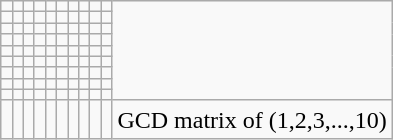<table class=wikitable style="float:right"|->
<tr>
<td></td>
<td></td>
<td></td>
<td></td>
<td></td>
<td></td>
<td></td>
<td></td>
<td></td>
<td></td>
</tr>
<tr>
<td></td>
<td></td>
<td></td>
<td></td>
<td></td>
<td></td>
<td></td>
<td></td>
<td></td>
<td></td>
</tr>
<tr>
<td></td>
<td></td>
<td></td>
<td></td>
<td></td>
<td></td>
<td></td>
<td></td>
<td></td>
<td></td>
</tr>
<tr>
<td></td>
<td></td>
<td></td>
<td></td>
<td></td>
<td></td>
<td></td>
<td></td>
<td></td>
<td></td>
</tr>
<tr>
<td></td>
<td></td>
<td></td>
<td></td>
<td></td>
<td></td>
<td></td>
<td></td>
<td></td>
<td></td>
</tr>
<tr>
<td></td>
<td></td>
<td></td>
<td></td>
<td></td>
<td></td>
<td></td>
<td></td>
<td></td>
<td></td>
</tr>
<tr>
<td></td>
<td></td>
<td></td>
<td></td>
<td></td>
<td></td>
<td></td>
<td></td>
<td></td>
<td></td>
</tr>
<tr>
<td></td>
<td></td>
<td></td>
<td></td>
<td></td>
<td></td>
<td></td>
<td></td>
<td></td>
<td></td>
</tr>
<tr>
<td></td>
<td></td>
<td></td>
<td></td>
<td></td>
<td></td>
<td></td>
<td></td>
<td></td>
<td></td>
</tr>
<tr>
<td></td>
<td></td>
<td></td>
<td></td>
<td></td>
<td></td>
<td></td>
<td></td>
<td></td>
<td></td>
<td COLSPAN=10 ALIGN=CENTER>GCD matrix of (1,2,3,...,10)</td>
</tr>
</table>
